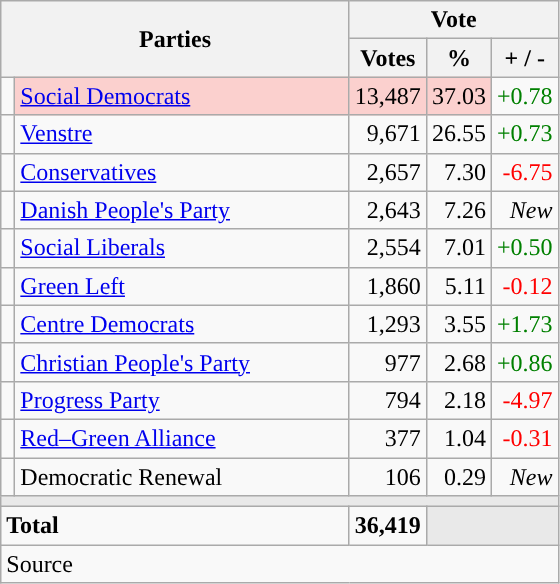<table class="wikitable" style="text-align:right;">
<tr>
<th style="text-align:centre;" rowspan="2" colspan="2" width="225">Parties</th>
<th colspan="3">Vote</th>
</tr>
<tr>
<th width="15">Votes</th>
<th width="15">%</th>
<th width="15">+ / -</th>
</tr>
<tr>
<td width="2" style="color:inherit;background:"></td>
<td bgcolor=#fbd0ce  align="left"><a href='#'>Social Democrats</a></td>
<td bgcolor=#fbd0ce>13,487</td>
<td bgcolor=#fbd0ce>37.03</td>
<td style=color:green;>+0.78</td>
</tr>
<tr>
<td width="2" style="color:inherit;background:"></td>
<td align="left"><a href='#'>Venstre</a></td>
<td>9,671</td>
<td>26.55</td>
<td style=color:green;>+0.73</td>
</tr>
<tr>
<td width="2" style="color:inherit;background:"></td>
<td align="left"><a href='#'>Conservatives</a></td>
<td>2,657</td>
<td>7.30</td>
<td style=color:red;>-6.75</td>
</tr>
<tr>
<td width="2" style="color:inherit;background:"></td>
<td align="left"><a href='#'>Danish People's Party</a></td>
<td>2,643</td>
<td>7.26</td>
<td><em>New</em></td>
</tr>
<tr>
<td width="2" style="color:inherit;background:"></td>
<td align="left"><a href='#'>Social Liberals</a></td>
<td>2,554</td>
<td>7.01</td>
<td style=color:green;>+0.50</td>
</tr>
<tr>
<td width="2" style="color:inherit;background:"></td>
<td align="left"><a href='#'>Green Left</a></td>
<td>1,860</td>
<td>5.11</td>
<td style=color:red;>-0.12</td>
</tr>
<tr>
<td width="2" style="color:inherit;background:"></td>
<td align="left"><a href='#'>Centre Democrats</a></td>
<td>1,293</td>
<td>3.55</td>
<td style=color:green;>+1.73</td>
</tr>
<tr>
<td width="2" style="color:inherit;background:"></td>
<td align="left"><a href='#'>Christian People's Party</a></td>
<td>977</td>
<td>2.68</td>
<td style=color:green;>+0.86</td>
</tr>
<tr>
<td width="2" style="color:inherit;background:"></td>
<td align="left"><a href='#'>Progress Party</a></td>
<td>794</td>
<td>2.18</td>
<td style=color:red;>-4.97</td>
</tr>
<tr>
<td width="2" style="color:inherit;background:"></td>
<td align="left"><a href='#'>Red–Green Alliance</a></td>
<td>377</td>
<td>1.04</td>
<td style=color:red;>-0.31</td>
</tr>
<tr>
<td width="2" style="color:inherit;background:"></td>
<td align="left">Democratic Renewal</td>
<td>106</td>
<td>0.29</td>
<td><em>New</em></td>
</tr>
<tr>
<td colspan="7" bgcolor="#E9E9E9"></td>
</tr>
<tr>
<td align="left" colspan="2"><strong>Total</strong></td>
<td><strong>36,419</strong></td>
<td bgcolor="#E9E9E9" colspan="2"></td>
</tr>
<tr>
<td align="left" colspan="6">Source</td>
</tr>
</table>
